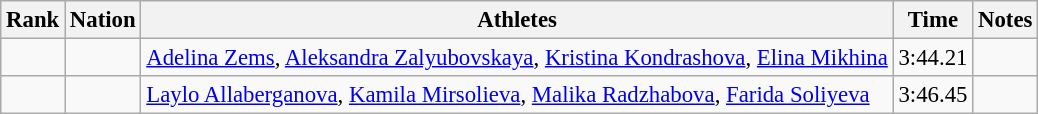<table class="wikitable sortable" style="text-align:center;font-size:95%">
<tr>
<th>Rank</th>
<th>Nation</th>
<th>Athletes</th>
<th>Time</th>
<th>Notes</th>
</tr>
<tr>
<td></td>
<td align=left></td>
<td align=left><a href='#'>Adelina Zems</a>, <a href='#'>Aleksandra Zalyubovskaya</a>, <a href='#'>Kristina Kondrashova</a>, <a href='#'>Elina Mikhina</a></td>
<td>3:44.21</td>
<td></td>
</tr>
<tr>
<td></td>
<td align=left></td>
<td align=left><a href='#'>Laylo Allaberganova</a>, <a href='#'>Kamila Mirsolieva</a>, <a href='#'>Malika Radzhabova</a>, <a href='#'>Farida Soliyeva</a></td>
<td>3:46.45</td>
<td></td>
</tr>
</table>
